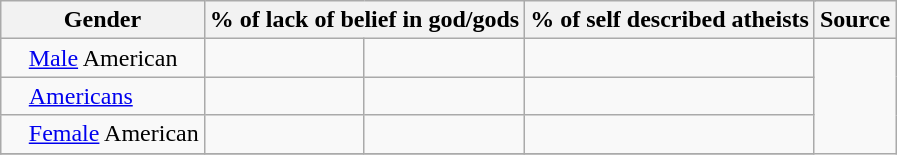<table class="wikitable sortable" font-size:80%;">
<tr>
<th>Gender</th>
<th colspan="2">% of lack of belief in god/gods</th>
<th colspan="2">% of self described atheists</th>
<th>Source</th>
</tr>
<tr>
<td style="text-align:left; text-indent:15px;"><a href='#'>Male</a> American</td>
<td align=right></td>
<td align=right></td>
<td></td>
</tr>
<tr>
<td style="text-align:left; text-indent:15px;"><a href='#'>Americans</a></td>
<td align=right></td>
<td align=right></td>
<td></td>
</tr>
<tr>
<td style="text-align:left; text-indent:15px;"><a href='#'>Female</a> American</td>
<td align=right></td>
<td align=right></td>
<td></td>
</tr>
<tr>
</tr>
</table>
